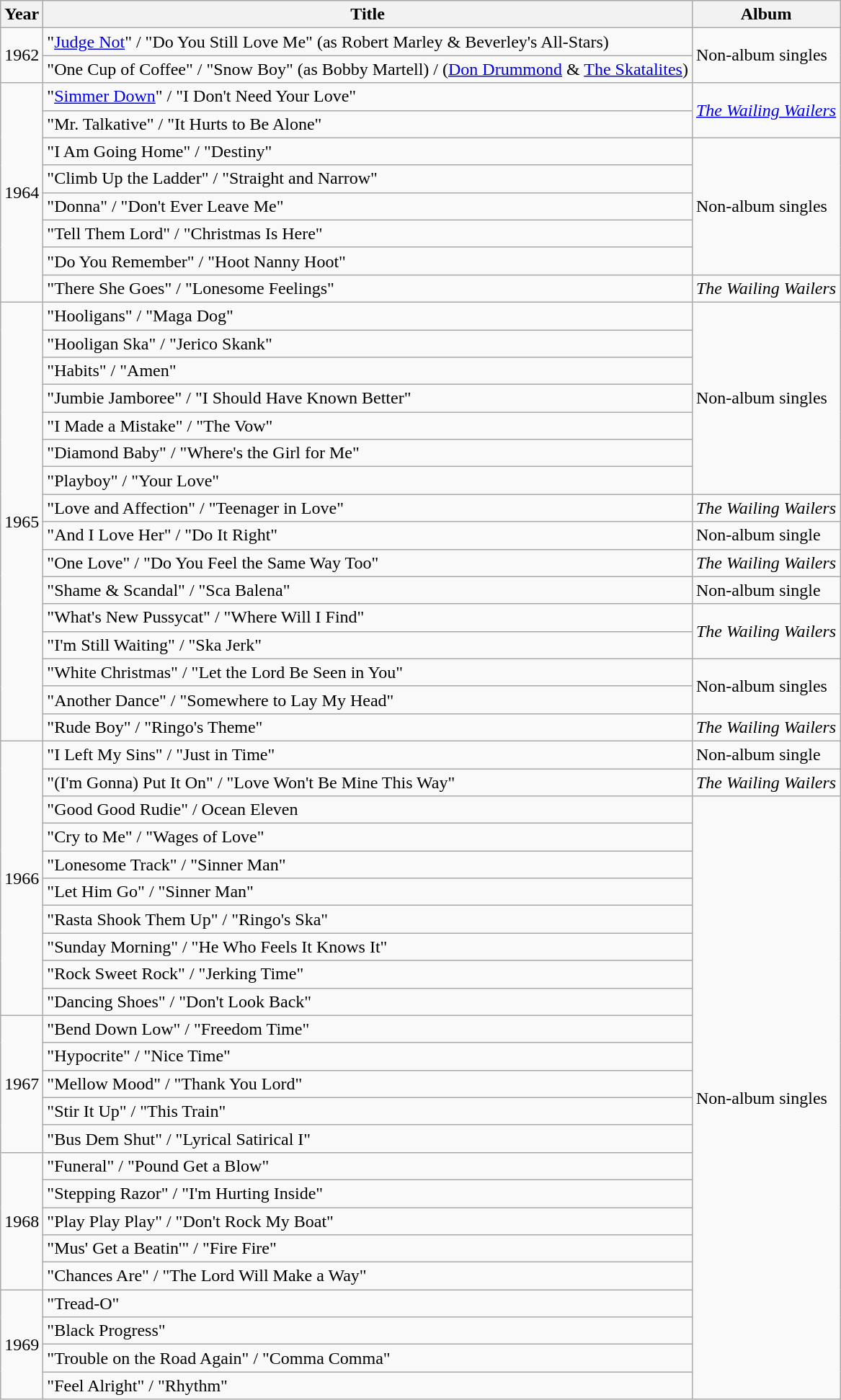<table class="wikitable">
<tr>
<th>Year</th>
<th>Title</th>
<th>Album</th>
</tr>
<tr>
<td style="text-align:center;" rowspan="2">1962</td>
<td>"<a href='#'>Judge Not</a>" / "Do You Still Love Me" (as Robert Marley & Beverley's All-Stars)</td>
<td rowspan="2">Non-album singles</td>
</tr>
<tr>
<td>"One Cup of Coffee" / "Snow Boy" (as Bobby Martell) / (<a href='#'>Don Drummond</a> & <a href='#'>The Skatalites</a>)</td>
</tr>
<tr>
<td style="text-align:center;" rowspan="8">1964</td>
<td>"<a href='#'>Simmer Down</a>" / "I Don't Need Your Love"</td>
<td rowspan="2"><em><a href='#'>The Wailing Wailers</a></em></td>
</tr>
<tr>
<td>"Mr. Talkative" / "It Hurts to Be Alone"</td>
</tr>
<tr>
<td>"I Am Going Home" / "Destiny"</td>
<td rowspan="5">Non-album singles</td>
</tr>
<tr>
<td>"Climb Up the Ladder" / "Straight and Narrow"</td>
</tr>
<tr>
<td>"Donna" / "Don't Ever Leave Me"</td>
</tr>
<tr>
<td>"Tell Them Lord" / "Christmas Is Here"</td>
</tr>
<tr>
<td>"Do You Remember" / "Hoot Nanny Hoot"</td>
</tr>
<tr>
<td>"There She Goes" / "Lonesome Feelings"</td>
<td><em>The Wailing Wailers</em></td>
</tr>
<tr>
<td style="text-align:center;" rowspan="16">1965</td>
<td>"Hooligans" / "Maga Dog"</td>
<td rowspan="7">Non-album singles</td>
</tr>
<tr>
<td>"Hooligan Ska" / "Jerico Skank"</td>
</tr>
<tr>
<td>"Habits" / "Amen"</td>
</tr>
<tr>
<td>"Jumbie Jamboree" / "I Should Have Known Better"</td>
</tr>
<tr>
<td>"I Made a Mistake" / "The Vow"</td>
</tr>
<tr>
<td>"Diamond Baby" / "Where's the Girl for Me"</td>
</tr>
<tr>
<td>"Playboy" / "Your Love"</td>
</tr>
<tr>
<td>"Love and Affection" / "Teenager in Love"</td>
<td><em>The Wailing Wailers</em></td>
</tr>
<tr>
<td>"And I Love Her" / "Do It Right"</td>
<td>Non-album single</td>
</tr>
<tr>
<td>"One Love" / "Do You Feel the Same Way Too"</td>
<td><em>The Wailing Wailers</em></td>
</tr>
<tr>
<td>"Shame & Scandal" / "Sca Balena"</td>
<td>Non-album single</td>
</tr>
<tr>
<td>"What's New Pussycat" / "Where Will I Find"</td>
<td rowspan="2"><em>The Wailing Wailers</em></td>
</tr>
<tr>
<td>"I'm Still Waiting" / "Ska Jerk"</td>
</tr>
<tr>
<td>"White Christmas" / "Let the Lord Be Seen in You"</td>
<td rowspan="2">Non-album singles</td>
</tr>
<tr>
<td>"Another Dance" / "Somewhere to Lay My Head"</td>
</tr>
<tr>
<td>"Rude Boy" / "Ringo's Theme"</td>
<td><em>The Wailing Wailers</em></td>
</tr>
<tr>
<td style="text-align:center;" rowspan="10">1966</td>
<td>"I Left My Sins" / "Just in Time"</td>
<td>Non-album single</td>
</tr>
<tr>
<td>"(I'm Gonna) Put It On" / "Love Won't Be Mine This Way"</td>
<td><em>The Wailing Wailers</em></td>
</tr>
<tr>
<td>"Good Good Rudie" / Ocean Eleven</td>
<td rowspan="24">Non-album singles</td>
</tr>
<tr>
<td>"Cry to Me" / "Wages of Love"</td>
</tr>
<tr>
<td>"Lonesome Track" / "Sinner Man"</td>
</tr>
<tr>
<td>"Let Him Go" / "Sinner Man"</td>
</tr>
<tr>
<td>"Rasta Shook Them Up" / "Ringo's Ska"</td>
</tr>
<tr>
<td>"Sunday Morning" / "He Who Feels It Knows It"</td>
</tr>
<tr>
<td>"Rock Sweet Rock" / "Jerking Time"</td>
</tr>
<tr>
<td>"Dancing Shoes" / "Don't Look Back"</td>
</tr>
<tr>
<td style="text-align:center;" rowspan="5">1967</td>
<td>"Bend Down Low" / "Freedom Time"</td>
</tr>
<tr>
<td>"Hypocrite" / "Nice Time"</td>
</tr>
<tr>
<td>"Mellow Mood" / "Thank You Lord"</td>
</tr>
<tr>
<td>"Stir It Up" / "This Train"</td>
</tr>
<tr>
<td>"Bus Dem Shut" / "Lyrical Satirical I"</td>
</tr>
<tr>
<td style="text-align:center;" rowspan="5">1968</td>
<td>"Funeral" / "Pound Get a Blow"</td>
</tr>
<tr>
<td>"Stepping Razor" / "I'm Hurting Inside"</td>
</tr>
<tr>
<td>"Play Play Play" / "Don't Rock My Boat"</td>
</tr>
<tr>
<td>"Mus' Get a Beatin'" / "Fire Fire"</td>
</tr>
<tr>
<td>"Chances Are" / "The Lord Will Make a Way"</td>
</tr>
<tr>
<td style="text-align:center;" rowspan="6">1969</td>
<td>"Tread-O"</td>
</tr>
<tr>
<td>"Black Progress"</td>
</tr>
<tr>
<td>"Trouble on the Road Again" / "Comma Comma"</td>
</tr>
<tr>
<td>"Feel Alright" / "Rhythm"</td>
</tr>
</table>
